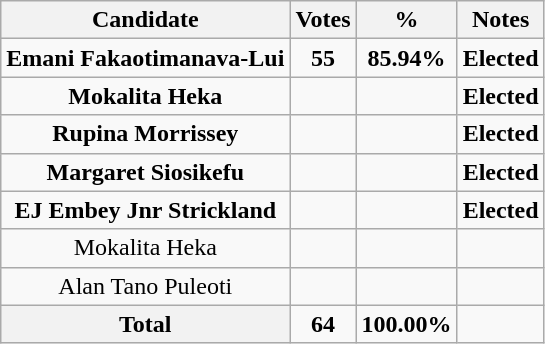<table class="wikitable centre" style="text-align:center;">
<tr>
<th>Candidate</th>
<th>Votes</th>
<th>%</th>
<th>Notes</th>
</tr>
<tr>
<td><strong>Emani Fakaotimanava-Lui</strong></td>
<td><strong>55</strong></td>
<td><strong>85.94%</strong></td>
<td><strong>Elected</strong></td>
</tr>
<tr>
<td><strong>Mokalita Heka</strong></td>
<td></td>
<td></td>
<td><strong>Elected</strong></td>
</tr>
<tr>
<td><strong>Rupina Morrissey</strong></td>
<td></td>
<td></td>
<td><strong>Elected</strong></td>
</tr>
<tr>
<td><strong>Margaret Siosikefu</strong></td>
<td></td>
<td></td>
<td><strong>Elected</strong></td>
</tr>
<tr>
<td><strong>EJ Embey Jnr Strickland</strong></td>
<td></td>
<td></td>
<td><strong>Elected</strong></td>
</tr>
<tr>
<td>Mokalita Heka</td>
<td></td>
<td></td>
<td></td>
</tr>
<tr>
<td>Alan Tano Puleoti</td>
<td></td>
<td></td>
<td></td>
</tr>
<tr>
<th>Total</th>
<td><strong>64</strong></td>
<td><strong>100.00%</strong></td>
<td></td>
</tr>
</table>
